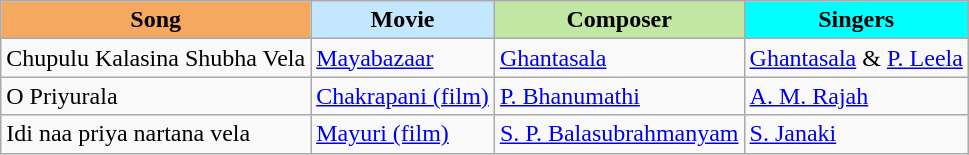<table class="wikitable sortable">
<tr>
<th style="background:#f4a860">Song</th>
<th style="background:#c2e7ff">Movie</th>
<th style="background:#c2e7a3">Composer</th>
<th style="background:#00ffff">Singers</th>
</tr>
<tr>
<td>Chupulu Kalasina Shubha Vela</td>
<td><a href='#'>Mayabazaar</a></td>
<td><a href='#'>Ghantasala</a></td>
<td><a href='#'>Ghantasala</a> & <a href='#'>P. Leela</a></td>
</tr>
<tr>
<td>O Priyurala</td>
<td><a href='#'>Chakrapani (film)</a></td>
<td><a href='#'>P. Bhanumathi</a></td>
<td><a href='#'>A. M. Rajah</a></td>
</tr>
<tr>
<td>Idi naa priya nartana vela</td>
<td><a href='#'>Mayuri (film)</a></td>
<td><a href='#'>S. P. Balasubrahmanyam</a></td>
<td><a href='#'>S. Janaki</a></td>
</tr>
</table>
